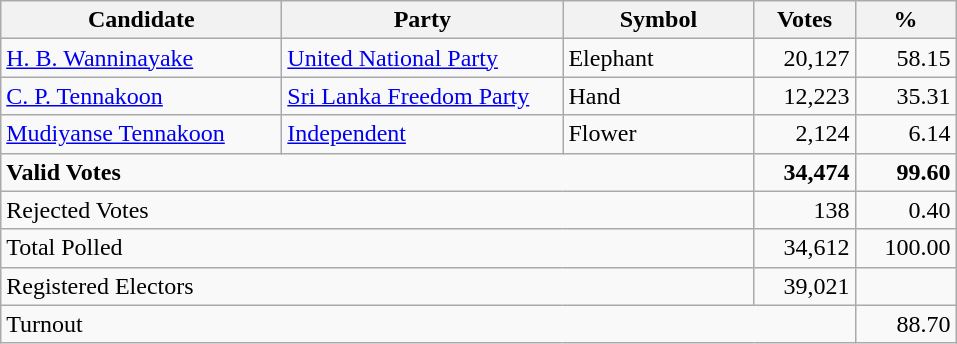<table class="wikitable" border="1" style="text-align:right;">
<tr>
<th align=left width="180">Candidate</th>
<th align=left width="180">Party</th>
<th align=left width="120">Symbol</th>
<th align=left width="60">Votes</th>
<th align=left width="60">%</th>
</tr>
<tr>
<td align=left><a href='#'>H. B. Wanninayake</a></td>
<td align=left><a href='#'>United National Party</a></td>
<td align=left>Elephant</td>
<td>20,127</td>
<td>58.15</td>
</tr>
<tr>
<td align=left><a href='#'>C. P. Tennakoon</a></td>
<td align=left><a href='#'>Sri Lanka Freedom Party</a></td>
<td align=left>Hand</td>
<td>12,223</td>
<td>35.31</td>
</tr>
<tr>
<td align=left><a href='#'>Mudiyanse Tennakoon</a></td>
<td align=left><a href='#'>Independent</a></td>
<td align=left>Flower</td>
<td>2,124</td>
<td>6.14</td>
</tr>
<tr>
<td align=left colspan=3><strong>Valid Votes</strong></td>
<td><strong>34,474</strong></td>
<td><strong>99.60</strong></td>
</tr>
<tr>
<td align=left colspan=3>Rejected Votes</td>
<td>138</td>
<td>0.40</td>
</tr>
<tr>
<td align=left colspan=3>Total Polled</td>
<td>34,612</td>
<td>100.00</td>
</tr>
<tr>
<td align=left colspan=3>Registered Electors</td>
<td>39,021</td>
<td></td>
</tr>
<tr>
<td align=left colspan=4>Turnout</td>
<td>88.70</td>
</tr>
</table>
